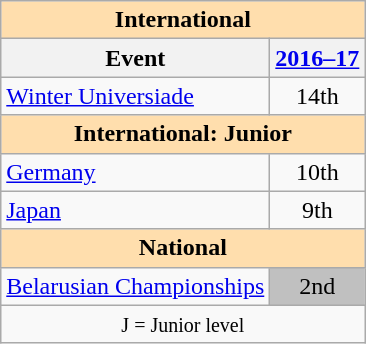<table class="wikitable" style="text-align:center">
<tr>
<th style="background-color: #ffdead; " colspan=2 align=center>International</th>
</tr>
<tr>
<th>Event</th>
<th><a href='#'>2016–17</a></th>
</tr>
<tr>
<td align=left><a href='#'>Winter Universiade</a></td>
<td>14th</td>
</tr>
<tr>
<th style="background-color: #ffdead; " colspan=2 align=center>International: Junior</th>
</tr>
<tr>
<td align=left> <a href='#'>Germany</a></td>
<td>10th</td>
</tr>
<tr>
<td align=left> <a href='#'>Japan</a></td>
<td>9th</td>
</tr>
<tr>
<th style="background-color: #ffdead; " colspan=2 align=center>National</th>
</tr>
<tr>
<td align=left><a href='#'>Belarusian Championships</a></td>
<td bgcolor=silver>2nd</td>
</tr>
<tr>
<td colspan=2 align=center><small> J = Junior level </small></td>
</tr>
</table>
